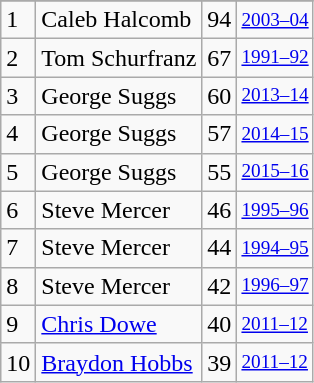<table class="wikitable">
<tr>
</tr>
<tr>
<td>1</td>
<td>Caleb Halcomb</td>
<td>94</td>
<td style="font-size:80%;"><a href='#'>2003–04</a></td>
</tr>
<tr>
<td>2</td>
<td>Tom Schurfranz</td>
<td>67</td>
<td style="font-size:80%;"><a href='#'>1991–92</a></td>
</tr>
<tr>
<td>3</td>
<td>George Suggs</td>
<td>60</td>
<td style="font-size:80%;"><a href='#'>2013–14</a></td>
</tr>
<tr>
<td>4</td>
<td>George Suggs</td>
<td>57</td>
<td style="font-size:80%;"><a href='#'>2014–15</a></td>
</tr>
<tr>
<td>5</td>
<td>George Suggs</td>
<td>55</td>
<td style="font-size:80%;"><a href='#'>2015–16</a></td>
</tr>
<tr>
<td>6</td>
<td>Steve Mercer</td>
<td>46</td>
<td style="font-size:80%;"><a href='#'>1995–96</a></td>
</tr>
<tr>
<td>7</td>
<td>Steve Mercer</td>
<td>44</td>
<td style="font-size:80%;"><a href='#'>1994–95</a></td>
</tr>
<tr>
<td>8</td>
<td>Steve Mercer</td>
<td>42</td>
<td style="font-size:80%;"><a href='#'>1996–97</a></td>
</tr>
<tr>
<td>9</td>
<td><a href='#'>Chris Dowe</a></td>
<td>40</td>
<td style="font-size:80%;"><a href='#'>2011–12</a></td>
</tr>
<tr>
<td>10</td>
<td><a href='#'>Braydon Hobbs</a></td>
<td>39</td>
<td style="font-size:80%;"><a href='#'>2011–12</a></td>
</tr>
</table>
